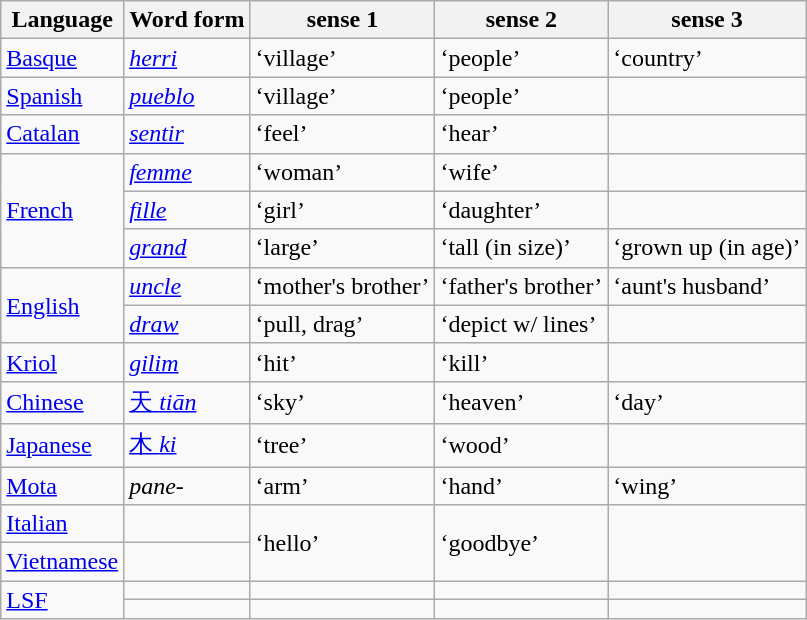<table class="wikitable">
<tr>
<th>Language</th>
<th>Word form</th>
<th>sense 1</th>
<th>sense 2</th>
<th>sense 3</th>
</tr>
<tr>
<td><a href='#'>Basque</a></td>
<td><a href='#'><em>herri</em></a></td>
<td>‘village’</td>
<td>‘people’</td>
<td>‘country’</td>
</tr>
<tr>
<td><a href='#'>Spanish</a></td>
<td><a href='#'><em>pueblo</em></a></td>
<td>‘village’</td>
<td>‘people’</td>
<td></td>
</tr>
<tr>
<td><a href='#'>Catalan</a></td>
<td><a href='#'><em>sentir</em></a></td>
<td>‘feel’</td>
<td>‘hear’</td>
<td></td>
</tr>
<tr>
<td rowspan="3"><a href='#'>French</a></td>
<td><a href='#'><em>femme</em></a></td>
<td>‘woman’</td>
<td>‘wife’</td>
<td></td>
</tr>
<tr>
<td><a href='#'><em>fille</em></a></td>
<td>‘girl’</td>
<td>‘daughter’</td>
<td></td>
</tr>
<tr>
<td><a href='#'><em>grand</em></a></td>
<td>‘large’</td>
<td>‘tall (in size)’</td>
<td>‘grown up (in age)’</td>
</tr>
<tr>
<td rowspan="2"><a href='#'>English</a></td>
<td><a href='#'><em>uncle</em></a></td>
<td>‘mother's brother’</td>
<td>‘father's brother’</td>
<td>‘aunt's husband’</td>
</tr>
<tr>
<td><a href='#'><em>draw</em></a></td>
<td>‘pull, drag’</td>
<td>‘depict w/ lines’</td>
<td></td>
</tr>
<tr>
<td><a href='#'>Kriol</a></td>
<td><a href='#'><em>gilim</em></a></td>
<td>‘hit’</td>
<td>‘kill’</td>
<td></td>
</tr>
<tr>
<td><a href='#'>Chinese</a></td>
<td><a href='#'>天 <em>tiān</em></a></td>
<td>‘sky’</td>
<td>‘heaven’</td>
<td>‘day’</td>
</tr>
<tr>
<td><a href='#'>Japanese</a></td>
<td><a href='#'>木 <em>ki</em></a></td>
<td>‘tree’</td>
<td>‘wood’</td>
<td></td>
</tr>
<tr>
<td><a href='#'>Mota</a></td>
<td><em>pane-</em></td>
<td>‘arm’</td>
<td>‘hand’</td>
<td>‘wing’</td>
</tr>
<tr>
<td><a href='#'>Italian</a></td>
<td></td>
<td rowspan="2">‘hello’</td>
<td rowspan="2">‘goodbye’</td>
</tr>
<tr>
<td><a href='#'>Vietnamese</a></td>
<td></td>
</tr>
<tr>
<td rowspan="2"><a href='#'>LSF</a></td>
<td></td>
<td></td>
<td></td>
<td></td>
</tr>
<tr>
<td></td>
<td></td>
<td></td>
<td></td>
</tr>
</table>
